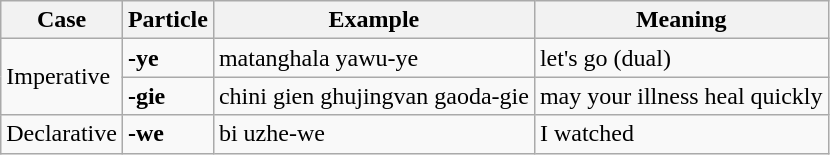<table class="wikitable">
<tr>
<th>Case</th>
<th>Particle</th>
<th>Example</th>
<th>Meaning</th>
</tr>
<tr>
<td rowspan="2">Imperative</td>
<td><strong>-ye</strong></td>
<td>matanghala yawu-ye</td>
<td>let's go (dual)</td>
</tr>
<tr>
<td><strong>-gie</strong></td>
<td>chini gien ghujingvan gaoda-gie</td>
<td>may your illness heal quickly</td>
</tr>
<tr>
<td>Declarative</td>
<td><strong>-we</strong></td>
<td>bi uzhe-we</td>
<td>I watched</td>
</tr>
</table>
